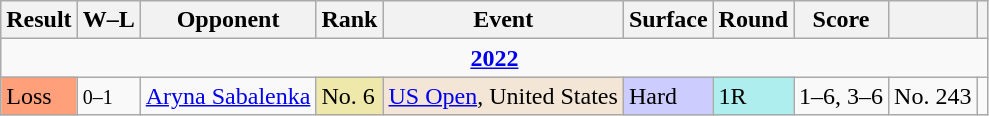<table class="wikitable">
<tr>
<th>Result</th>
<th>W–L</th>
<th>Opponent</th>
<th>Rank</th>
<th>Event</th>
<th>Surface</th>
<th>Round</th>
<th>Score</th>
<th></th>
<th></th>
</tr>
<tr>
<td colspan="10" style="text-align:center"><strong><a href='#'>2022</a></strong></td>
</tr>
<tr>
<td bgcolor="ffa07a">Loss</td>
<td><small>0–1</small></td>
<td> <a href='#'>Aryna Sabalenka</a></td>
<td bgcolor=#eee8aa>No. 6</td>
<td bgcolor=f3e6d7><a href='#'>US Open</a>, United States</td>
<td bgcolor="#ccccff">Hard</td>
<td bgcolor=afeeee>1R</td>
<td>1–6, 3–6</td>
<td>No. 243</td>
<td></td>
</tr>
</table>
